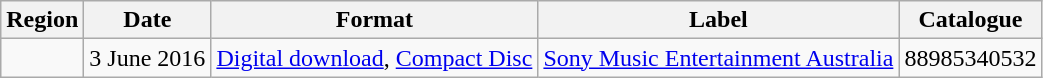<table class=wikitable>
<tr>
<th>Region</th>
<th>Date</th>
<th>Format</th>
<th>Label</th>
<th>Catalogue</th>
</tr>
<tr>
<td></td>
<td>3 June 2016</td>
<td><a href='#'>Digital download</a>, <a href='#'>Compact Disc</a></td>
<td><a href='#'>Sony Music Entertainment Australia</a></td>
<td>88985340532 </td>
</tr>
</table>
